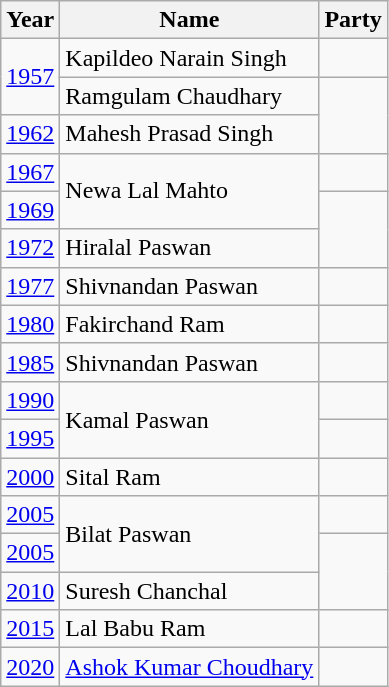<table class="wikitable sortable">
<tr>
<th>Year</th>
<th>Name</th>
<th colspan="2">Party</th>
</tr>
<tr>
<td rowspan="2"><a href='#'>1957</a></td>
<td>Kapildeo Narain Singh</td>
<td></td>
</tr>
<tr>
<td>Ramgulam Chaudhary</td>
</tr>
<tr>
<td><a href='#'>1962</a></td>
<td>Mahesh Prasad Singh</td>
</tr>
<tr>
<td><a href='#'>1967</a></td>
<td rowspan="2">Newa Lal Mahto</td>
<td></td>
</tr>
<tr>
<td><a href='#'>1969</a></td>
</tr>
<tr>
<td><a href='#'>1972</a></td>
<td>Hiralal Paswan</td>
</tr>
<tr>
<td><a href='#'>1977</a></td>
<td>Shivnandan Paswan</td>
<td></td>
</tr>
<tr>
<td><a href='#'>1980</a></td>
<td>Fakirchand Ram</td>
<td></td>
</tr>
<tr>
<td><a href='#'>1985</a></td>
<td>Shivnandan Paswan</td>
<td></td>
</tr>
<tr>
<td><a href='#'>1990</a></td>
<td rowspan="2">Kamal Paswan</td>
<td></td>
</tr>
<tr>
<td><a href='#'>1995</a></td>
</tr>
<tr>
<td><a href='#'>2000</a></td>
<td>Sital Ram</td>
<td></td>
</tr>
<tr>
<td><a href='#'>2005</a></td>
<td rowspan="2">Bilat Paswan</td>
<td></td>
</tr>
<tr>
<td><a href='#'>2005</a></td>
</tr>
<tr>
<td><a href='#'>2010</a></td>
<td>Suresh Chanchal</td>
</tr>
<tr>
<td><a href='#'>2015</a></td>
<td>Lal Babu Ram</td>
<td></td>
</tr>
<tr>
<td><a href='#'>2020</a></td>
<td><a href='#'>Ashok Kumar Choudhary</a></td>
<td></td>
</tr>
</table>
